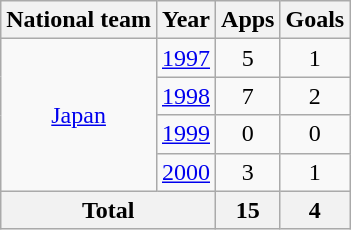<table class="wikitable" style="text-align:center">
<tr>
<th>National team</th>
<th>Year</th>
<th>Apps</th>
<th>Goals</th>
</tr>
<tr>
<td rowspan="4"><a href='#'>Japan</a></td>
<td><a href='#'>1997</a></td>
<td>5</td>
<td>1</td>
</tr>
<tr>
<td><a href='#'>1998</a></td>
<td>7</td>
<td>2</td>
</tr>
<tr>
<td><a href='#'>1999</a></td>
<td>0</td>
<td>0</td>
</tr>
<tr>
<td><a href='#'>2000</a></td>
<td>3</td>
<td>1</td>
</tr>
<tr>
<th colspan="2">Total</th>
<th>15</th>
<th>4</th>
</tr>
</table>
